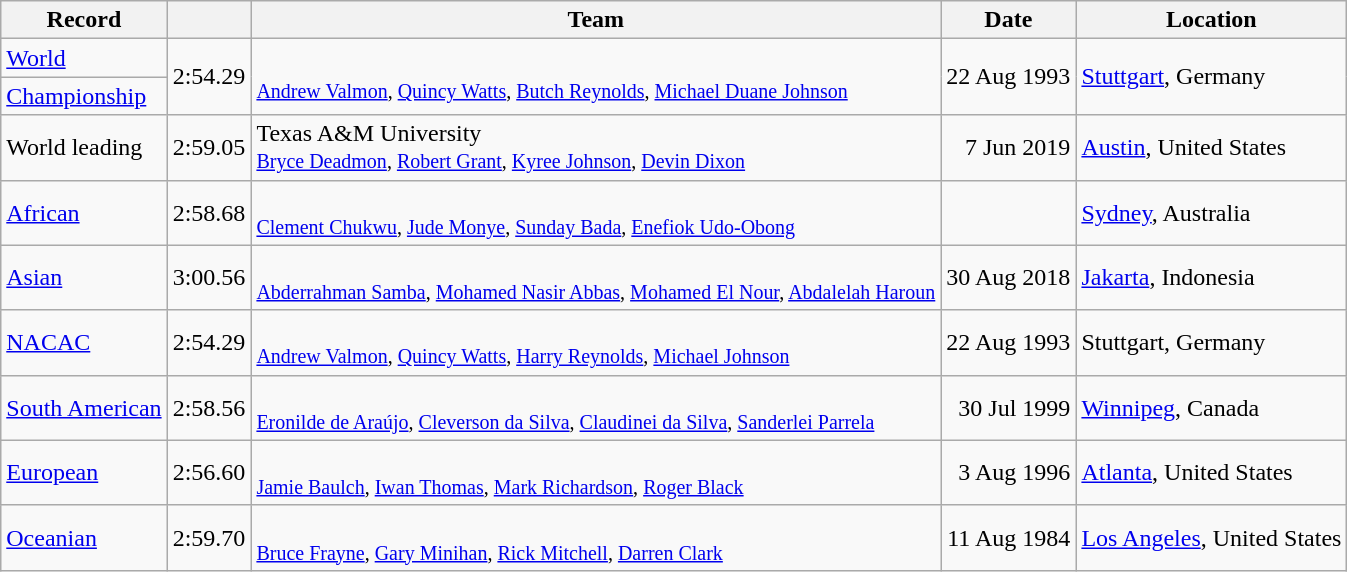<table class="wikitable">
<tr>
<th>Record</th>
<th></th>
<th>Team</th>
<th>Date</th>
<th>Location</th>
</tr>
<tr>
<td><a href='#'>World</a></td>
<td rowspan=2>2:54.29</td>
<td rowspan=2><br><small><a href='#'>Andrew Valmon</a>, <a href='#'>Quincy Watts</a>, <a href='#'>Butch Reynolds</a>, <a href='#'>Michael Duane Johnson</a></small></td>
<td rowspan=2 align=right>22 Aug 1993</td>
<td rowspan=2><a href='#'>Stuttgart</a>, Germany</td>
</tr>
<tr>
<td><a href='#'>Championship</a></td>
</tr>
<tr>
<td>World leading</td>
<td>2:59.05</td>
<td>Texas A&M University<br><small> <a href='#'>Bryce Deadmon</a>, <a href='#'>Robert Grant</a>, <a href='#'>Kyree Johnson</a>, <a href='#'>Devin Dixon</a></small></td>
<td align=right>7 Jun 2019</td>
<td><a href='#'>Austin</a>, United States</td>
</tr>
<tr>
<td><a href='#'>African</a></td>
<td>2:58.68</td>
<td><br><small><a href='#'>Clement Chukwu</a>, <a href='#'>Jude Monye</a>, <a href='#'>Sunday Bada</a>, <a href='#'>Enefiok Udo-Obong</a></small></td>
<td align=right></td>
<td><a href='#'>Sydney</a>, Australia</td>
</tr>
<tr>
<td><a href='#'>Asian</a></td>
<td>3:00.56</td>
<td><br><small><a href='#'>Abderrahman Samba</a>, <a href='#'>Mohamed Nasir Abbas</a>, <a href='#'>Mohamed El Nour</a>, <a href='#'>Abdalelah Haroun</a></small></td>
<td align=right>30 Aug 2018</td>
<td><a href='#'>Jakarta</a>, Indonesia</td>
</tr>
<tr>
<td><a href='#'>NACAC</a></td>
<td>2:54.29</td>
<td><br><small><a href='#'>Andrew Valmon</a>, <a href='#'>Quincy Watts</a>, <a href='#'>Harry Reynolds</a>, <a href='#'>Michael Johnson</a></small></td>
<td align=right>22 Aug 1993</td>
<td>Stuttgart, Germany</td>
</tr>
<tr>
<td><a href='#'>South American</a></td>
<td>2:58.56</td>
<td><br><small><a href='#'>Eronilde de Araújo</a>, <a href='#'>Cleverson da Silva</a>, <a href='#'>Claudinei da Silva</a>, <a href='#'>Sanderlei Parrela</a></small></td>
<td align=right>30 Jul 1999</td>
<td><a href='#'>Winnipeg</a>, Canada</td>
</tr>
<tr>
<td><a href='#'>European</a></td>
<td>2:56.60</td>
<td><br><small><a href='#'>Jamie Baulch</a>, <a href='#'>Iwan Thomas</a>, <a href='#'>Mark Richardson</a>, <a href='#'>Roger Black</a></small></td>
<td align=right>3 Aug 1996</td>
<td><a href='#'>Atlanta</a>, United States</td>
</tr>
<tr>
<td><a href='#'>Oceanian</a></td>
<td>2:59.70</td>
<td><br><small><a href='#'>Bruce Frayne</a>, <a href='#'>Gary Minihan</a>, <a href='#'>Rick Mitchell</a>, <a href='#'>Darren Clark</a></small></td>
<td align=right>11 Aug 1984</td>
<td><a href='#'>Los Angeles</a>, United States</td>
</tr>
</table>
